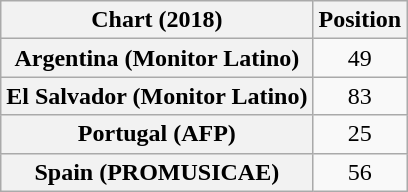<table class="wikitable plainrowheaders sortable" style="text-align:center">
<tr>
<th scope="col">Chart (2018)</th>
<th scope="col">Position</th>
</tr>
<tr>
<th scope="row">Argentina (Monitor Latino)</th>
<td>49</td>
</tr>
<tr>
<th scope="row">El Salvador (Monitor Latino)</th>
<td>83</td>
</tr>
<tr>
<th scope="row">Portugal (AFP)</th>
<td>25</td>
</tr>
<tr>
<th scope="row">Spain (PROMUSICAE)</th>
<td>56</td>
</tr>
</table>
